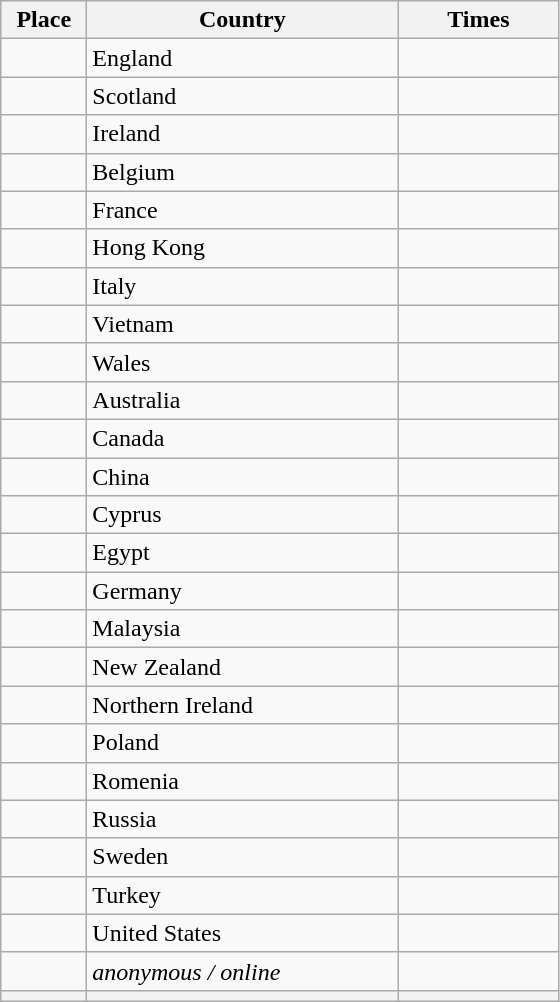<table class="wikitable">
<tr>
<th width="50">Place</th>
<th width="200">Country</th>
<th width="100">Times</th>
</tr>
<tr>
<td></td>
<td> England</td>
<td></td>
</tr>
<tr>
<td></td>
<td> Scotland</td>
<td></td>
</tr>
<tr>
<td></td>
<td> Ireland</td>
<td></td>
</tr>
<tr>
<td></td>
<td> Belgium</td>
<td></td>
</tr>
<tr>
<td></td>
<td> France</td>
<td></td>
</tr>
<tr>
<td></td>
<td> Hong Kong</td>
<td></td>
</tr>
<tr>
<td></td>
<td> Italy</td>
<td></td>
</tr>
<tr>
<td></td>
<td> Vietnam</td>
<td></td>
</tr>
<tr>
<td></td>
<td> Wales</td>
<td></td>
</tr>
<tr>
<td></td>
<td> Australia</td>
<td></td>
</tr>
<tr>
<td></td>
<td> Canada</td>
<td></td>
</tr>
<tr>
<td></td>
<td> China</td>
<td></td>
</tr>
<tr>
<td></td>
<td> Cyprus</td>
<td></td>
</tr>
<tr>
<td></td>
<td> Egypt</td>
<td></td>
</tr>
<tr>
<td></td>
<td> Germany</td>
<td></td>
</tr>
<tr>
<td></td>
<td> Malaysia</td>
<td></td>
</tr>
<tr>
<td></td>
<td> New Zealand</td>
<td></td>
</tr>
<tr>
<td></td>
<td> Northern Ireland</td>
<td></td>
</tr>
<tr>
<td></td>
<td> Poland</td>
<td></td>
</tr>
<tr>
<td></td>
<td> Romenia</td>
<td></td>
</tr>
<tr>
<td></td>
<td> Russia</td>
<td></td>
</tr>
<tr>
<td></td>
<td> Sweden</td>
<td></td>
</tr>
<tr>
<td></td>
<td> Turkey</td>
<td></td>
</tr>
<tr>
<td></td>
<td> United States</td>
<td></td>
</tr>
<tr>
<td></td>
<td><em>anonymous / online</em></td>
<td></td>
</tr>
<tr>
<th></th>
<th></th>
<th></th>
</tr>
</table>
